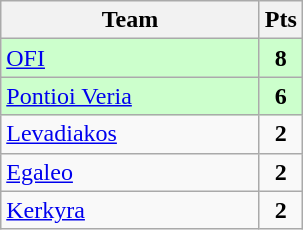<table class="wikitable" style="text-align: center;">
<tr>
<th width=165>Team</th>
<th width=20>Pts</th>
</tr>
<tr bgcolor="#ccffcc">
<td align=left><a href='#'>OFI</a></td>
<td><strong>8</strong></td>
</tr>
<tr bgcolor="#ccffcc">
<td align=left><a href='#'>Pontioi Veria</a></td>
<td><strong>6</strong></td>
</tr>
<tr>
<td align=left><a href='#'>Levadiakos</a></td>
<td><strong>2</strong></td>
</tr>
<tr>
<td align=left><a href='#'>Egaleo</a></td>
<td><strong>2</strong></td>
</tr>
<tr>
<td align=left><a href='#'>Kerkyra</a></td>
<td><strong>2</strong></td>
</tr>
</table>
